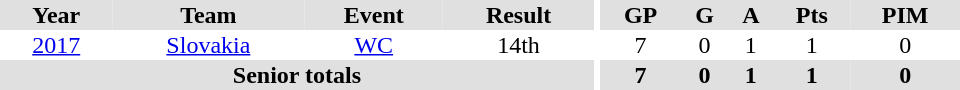<table border="0" cellpadding="1" cellspacing="0" ID="Table3" style="text-align:center; width:40em">
<tr ALIGN="center" bgcolor="#e0e0e0">
<th>Year</th>
<th>Team</th>
<th>Event</th>
<th>Result</th>
<th rowspan="99" bgcolor="#ffffff"></th>
<th>GP</th>
<th>G</th>
<th>A</th>
<th>Pts</th>
<th>PIM</th>
</tr>
<tr>
<td><a href='#'>2017</a></td>
<td><a href='#'>Slovakia</a></td>
<td><a href='#'>WC</a></td>
<td>14th</td>
<td>7</td>
<td>0</td>
<td>1</td>
<td>1</td>
<td>0</td>
</tr>
<tr bgcolor="#e0e0e0">
<th colspan=4>Senior totals</th>
<th>7</th>
<th>0</th>
<th>1</th>
<th>1</th>
<th>0</th>
</tr>
</table>
